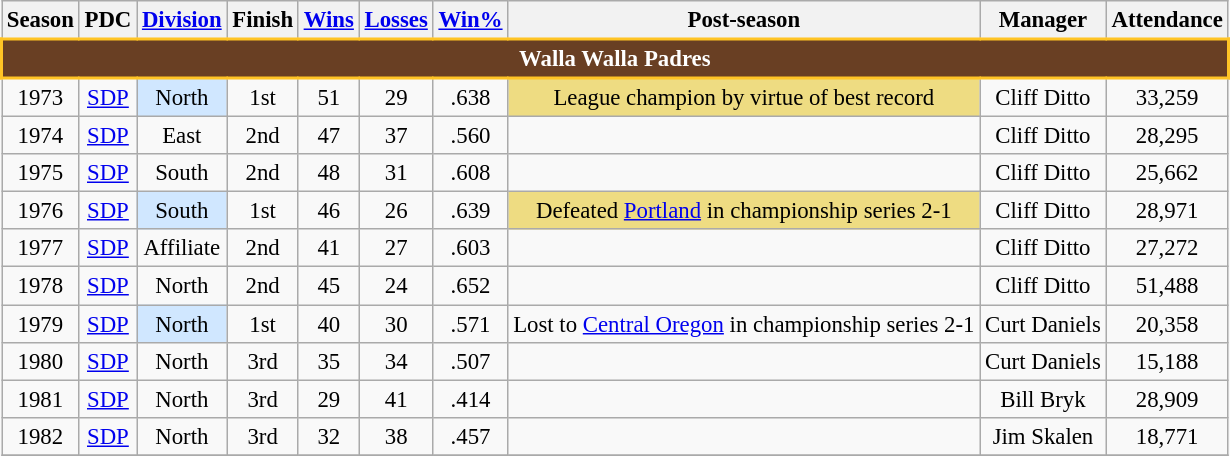<table class="wikitable" style="text-align:center; font-size:95%">
<tr>
<th scope="col">Season</th>
<th scope="col">PDC</th>
<th scope="col"><a href='#'>Division</a></th>
<th scope="col">Finish</th>
<th scope="col"><a href='#'>Wins</a></th>
<th scope="col"><a href='#'>Losses</a></th>
<th scope="col"><a href='#'>Win%</a></th>
<th scope="col">Post-season</th>
<th scope="col">Manager</th>
<th scope="col">Attendance</th>
</tr>
<tr>
<td align="center" colspan="11" style="background:#693F23; color: white; border:2px solid#FFC425"><strong>Walla Walla Padres</strong></td>
</tr>
<tr>
<td>1973</td>
<td><a href='#'>SDP</a></td>
<td bgcolor="#D0E7FF">North</td>
<td>1st</td>
<td>51</td>
<td>29</td>
<td>.638</td>
<td bgcolor="#EEDC82">League champion by virtue of best record</td>
<td>Cliff Ditto</td>
<td>33,259</td>
</tr>
<tr>
<td>1974</td>
<td><a href='#'>SDP</a></td>
<td>East</td>
<td>2nd</td>
<td>47</td>
<td>37</td>
<td>.560</td>
<td></td>
<td>Cliff Ditto</td>
<td>28,295</td>
</tr>
<tr>
<td>1975</td>
<td><a href='#'>SDP</a></td>
<td>South</td>
<td>2nd</td>
<td>48</td>
<td>31</td>
<td>.608</td>
<td></td>
<td>Cliff Ditto</td>
<td>25,662</td>
</tr>
<tr>
<td>1976</td>
<td><a href='#'>SDP</a></td>
<td bgcolor="#D0E7FF">South</td>
<td>1st</td>
<td>46</td>
<td>26</td>
<td>.639</td>
<td bgcolor="#EEDC82">Defeated <a href='#'>Portland</a> in championship series 2-1</td>
<td>Cliff Ditto</td>
<td>28,971</td>
</tr>
<tr>
<td>1977</td>
<td><a href='#'>SDP</a></td>
<td>Affiliate</td>
<td>2nd</td>
<td>41</td>
<td>27</td>
<td>.603</td>
<td></td>
<td>Cliff Ditto</td>
<td>27,272</td>
</tr>
<tr>
<td>1978</td>
<td><a href='#'>SDP</a></td>
<td>North</td>
<td>2nd</td>
<td>45</td>
<td>24</td>
<td>.652</td>
<td></td>
<td>Cliff Ditto</td>
<td>51,488</td>
</tr>
<tr>
<td>1979</td>
<td><a href='#'>SDP</a></td>
<td bgcolor="#D0E7FF">North</td>
<td>1st</td>
<td>40</td>
<td>30</td>
<td>.571</td>
<td>Lost to <a href='#'>Central Oregon</a> in championship series 2-1</td>
<td>Curt Daniels</td>
<td>20,358</td>
</tr>
<tr>
<td>1980</td>
<td><a href='#'>SDP</a></td>
<td>North</td>
<td>3rd</td>
<td>35</td>
<td>34</td>
<td>.507</td>
<td></td>
<td>Curt Daniels</td>
<td>15,188</td>
</tr>
<tr>
<td>1981</td>
<td><a href='#'>SDP</a></td>
<td>North</td>
<td>3rd</td>
<td>29</td>
<td>41</td>
<td>.414</td>
<td></td>
<td>Bill Bryk</td>
<td>28,909</td>
</tr>
<tr>
<td>1982</td>
<td><a href='#'>SDP</a></td>
<td>North</td>
<td>3rd</td>
<td>32</td>
<td>38</td>
<td>.457</td>
<td></td>
<td>Jim Skalen</td>
<td>18,771</td>
</tr>
<tr>
</tr>
</table>
